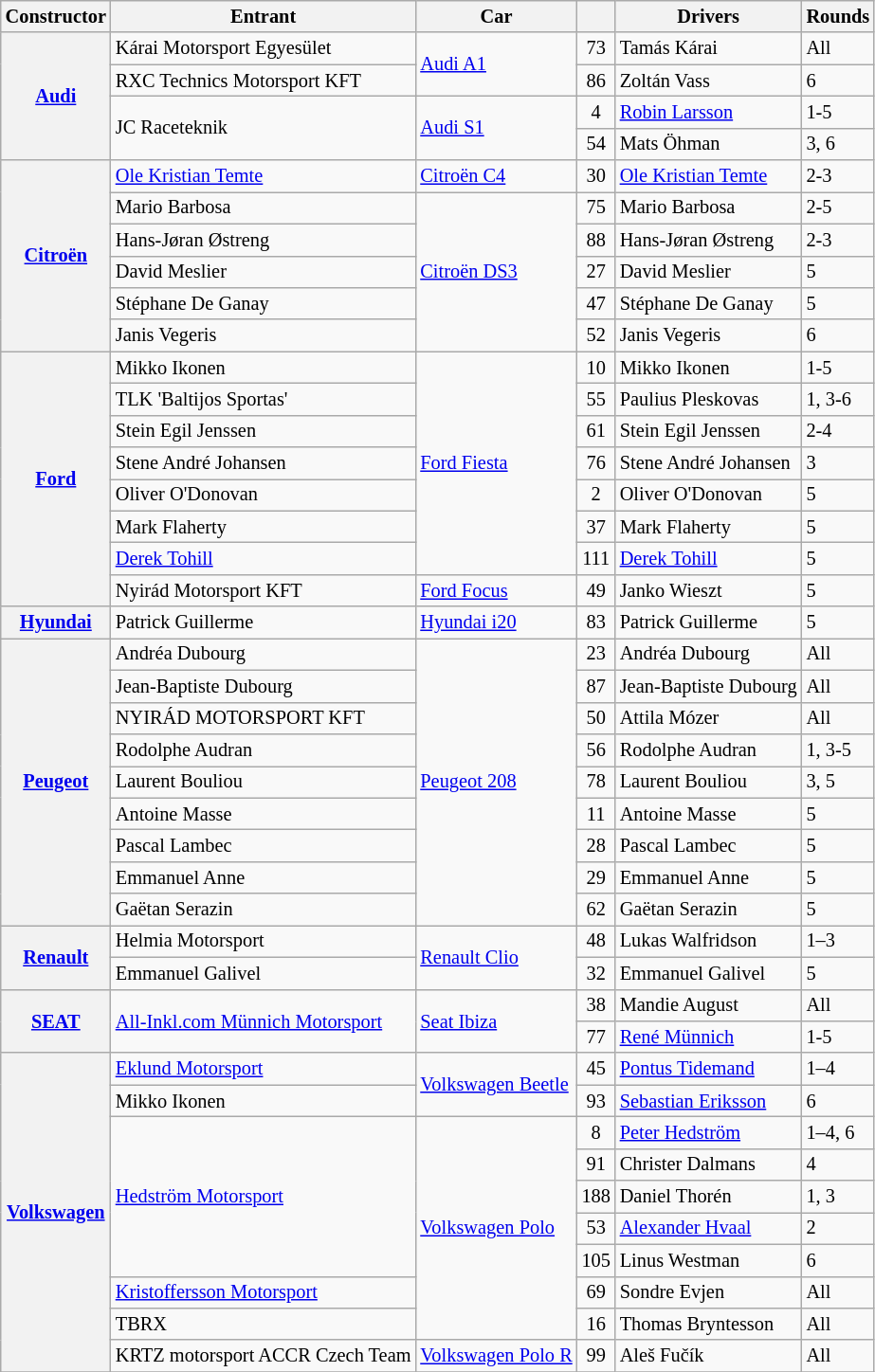<table class="wikitable" style="font-size: 85%;">
<tr>
<th>Constructor</th>
<th>Entrant</th>
<th>Car</th>
<th></th>
<th>Drivers</th>
<th>Rounds</th>
</tr>
<tr>
<th rowspan=4><a href='#'>Audi</a></th>
<td> Kárai Motorsport Egyesület</td>
<td rowspan=2><a href='#'>Audi A1</a></td>
<td align=center>73</td>
<td> Tamás Kárai</td>
<td>All</td>
</tr>
<tr>
<td> RXC Technics Motorsport KFT</td>
<td align=center>86</td>
<td> Zoltán Vass</td>
<td>6</td>
</tr>
<tr>
<td rowspan=2> JC Raceteknik</td>
<td rowspan=2><a href='#'>Audi S1</a></td>
<td align=center>4</td>
<td> <a href='#'>Robin Larsson</a></td>
<td>1-5</td>
</tr>
<tr>
<td align=center>54</td>
<td> Mats Öhman</td>
<td>3, 6</td>
</tr>
<tr>
<th rowspan=6><a href='#'>Citroën</a></th>
<td> <a href='#'>Ole Kristian Temte</a></td>
<td><a href='#'>Citroën C4</a></td>
<td align=center>30</td>
<td> <a href='#'>Ole Kristian Temte</a></td>
<td>2-3</td>
</tr>
<tr>
<td> Mario Barbosa</td>
<td rowspan=5><a href='#'>Citroën DS3</a></td>
<td align=center>75</td>
<td> Mario Barbosa</td>
<td>2-5</td>
</tr>
<tr>
<td> Hans-Jøran Østreng</td>
<td align=center>88</td>
<td> Hans-Jøran Østreng</td>
<td>2-3</td>
</tr>
<tr>
<td> David Meslier</td>
<td align=center>27</td>
<td> David Meslier</td>
<td>5</td>
</tr>
<tr>
<td> Stéphane De Ganay</td>
<td align=center>47</td>
<td> Stéphane De Ganay</td>
<td>5</td>
</tr>
<tr>
<td> Janis Vegeris</td>
<td align=center>52</td>
<td> Janis Vegeris</td>
<td>6</td>
</tr>
<tr>
<th rowspan=8><a href='#'>Ford</a></th>
<td> Mikko Ikonen</td>
<td rowspan=7><a href='#'>Ford Fiesta</a></td>
<td align=center>10</td>
<td> Mikko Ikonen</td>
<td>1-5</td>
</tr>
<tr>
<td> TLK 'Baltijos Sportas'</td>
<td align=center>55</td>
<td> Paulius Pleskovas</td>
<td>1, 3-6</td>
</tr>
<tr>
<td> Stein Egil Jenssen</td>
<td align=center>61</td>
<td> Stein Egil Jenssen</td>
<td>2-4</td>
</tr>
<tr>
<td> Stene André Johansen</td>
<td align=center>76</td>
<td> Stene André Johansen</td>
<td>3</td>
</tr>
<tr>
<td> Oliver O'Donovan</td>
<td align=center>2</td>
<td> Oliver O'Donovan</td>
<td>5</td>
</tr>
<tr>
<td> Mark Flaherty</td>
<td align=center>37</td>
<td> Mark Flaherty</td>
<td>5</td>
</tr>
<tr>
<td> <a href='#'>Derek Tohill</a></td>
<td align=center>111</td>
<td> <a href='#'>Derek Tohill</a></td>
<td>5</td>
</tr>
<tr>
<td> Nyirád Motorsport KFT</td>
<td><a href='#'>Ford Focus</a></td>
<td align=center>49</td>
<td> Janko Wieszt</td>
<td>5</td>
</tr>
<tr>
<th><a href='#'>Hyundai</a></th>
<td> Patrick Guillerme</td>
<td><a href='#'>Hyundai i20</a></td>
<td align=center>83</td>
<td> Patrick Guillerme</td>
<td>5</td>
</tr>
<tr>
<th rowspan=9><a href='#'>Peugeot</a></th>
<td> Andréa Dubourg</td>
<td rowspan=9><a href='#'>Peugeot 208</a></td>
<td align=center>23</td>
<td> Andréa Dubourg</td>
<td>All</td>
</tr>
<tr>
<td> Jean-Baptiste Dubourg</td>
<td align=center>87</td>
<td> Jean-Baptiste Dubourg</td>
<td>All</td>
</tr>
<tr>
<td> NYIRÁD MOTORSPORT KFT</td>
<td align=center>50</td>
<td> Attila Mózer</td>
<td>All</td>
</tr>
<tr>
<td> Rodolphe Audran</td>
<td align=center>56</td>
<td> Rodolphe Audran</td>
<td>1, 3-5</td>
</tr>
<tr>
<td> Laurent Bouliou</td>
<td align=center>78</td>
<td> Laurent Bouliou</td>
<td>3, 5</td>
</tr>
<tr>
<td> Antoine Masse</td>
<td align=center>11</td>
<td> Antoine Masse</td>
<td>5</td>
</tr>
<tr>
<td> Pascal Lambec</td>
<td align=center>28</td>
<td> Pascal Lambec</td>
<td>5</td>
</tr>
<tr>
<td> Emmanuel Anne</td>
<td align=center>29</td>
<td> Emmanuel Anne</td>
<td>5</td>
</tr>
<tr>
<td> Gaëtan Serazin</td>
<td align=center>62</td>
<td> Gaëtan Serazin</td>
<td>5</td>
</tr>
<tr>
<th rowspan=2><a href='#'>Renault</a></th>
<td> Helmia Motorsport</td>
<td rowspan=2><a href='#'>Renault Clio</a></td>
<td align=center>48</td>
<td> Lukas Walfridson</td>
<td>1–3</td>
</tr>
<tr>
<td> Emmanuel Galivel</td>
<td align=center>32</td>
<td> Emmanuel Galivel</td>
<td>5</td>
</tr>
<tr>
<th rowspan=2><a href='#'>SEAT</a></th>
<td rowspan=2> <a href='#'>All-Inkl.com Münnich Motorsport</a></td>
<td rowspan=2><a href='#'>Seat Ibiza</a></td>
<td align=center>38</td>
<td> Mandie August</td>
<td>All</td>
</tr>
<tr>
<td align=center>77</td>
<td> <a href='#'>René Münnich</a></td>
<td>1-5</td>
</tr>
<tr>
<th rowspan=10><a href='#'>Volkswagen</a></th>
<td> <a href='#'>Eklund Motorsport</a></td>
<td rowspan=2><a href='#'>Volkswagen Beetle</a></td>
<td align=center>45</td>
<td> <a href='#'>Pontus Tidemand</a></td>
<td>1–4</td>
</tr>
<tr>
<td> Mikko Ikonen</td>
<td align=center>93</td>
<td> <a href='#'>Sebastian Eriksson</a></td>
<td>6</td>
</tr>
<tr>
<td rowspan=5> <a href='#'>Hedström Motorsport</a></td>
<td rowspan=7><a href='#'>Volkswagen Polo</a></td>
<td align=center>8</td>
<td> <a href='#'>Peter Hedström</a></td>
<td>1–4, 6</td>
</tr>
<tr>
<td align=center>91</td>
<td> Christer Dalmans</td>
<td>4</td>
</tr>
<tr>
<td align=center>188</td>
<td> Daniel Thorén</td>
<td>1, 3</td>
</tr>
<tr>
<td align=center>53</td>
<td> <a href='#'>Alexander Hvaal</a></td>
<td>2</td>
</tr>
<tr>
<td align=center>105</td>
<td> Linus Westman</td>
<td>6</td>
</tr>
<tr>
<td> <a href='#'>Kristoffersson Motorsport</a></td>
<td align=center>69</td>
<td> Sondre Evjen</td>
<td>All</td>
</tr>
<tr>
<td> TBRX</td>
<td align=center>16</td>
<td> Thomas Bryntesson</td>
<td>All</td>
</tr>
<tr>
<td> KRTZ motorsport ACCR Czech Team</td>
<td><a href='#'>Volkswagen Polo R</a></td>
<td align=center>99</td>
<td> Aleš Fučík</td>
<td>All</td>
</tr>
<tr>
</tr>
</table>
